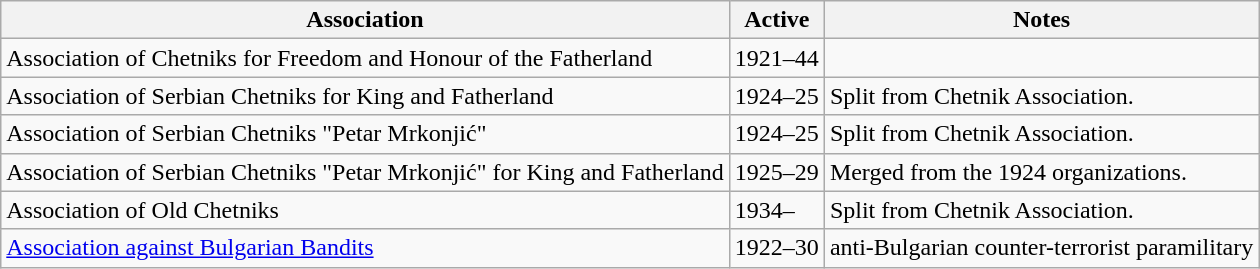<table class="wikitable">
<tr>
<th>Association</th>
<th>Active</th>
<th>Notes</th>
</tr>
<tr>
<td>Association of Chetniks for Freedom and Honour of the Fatherland<br></td>
<td>1921–44</td>
</tr>
<tr>
<td>Association of Serbian Chetniks for King and Fatherland<br></td>
<td>1924–25</td>
<td>Split from Chetnik Association.</td>
</tr>
<tr>
<td>Association of Serbian Chetniks "Petar Mrkonjić"<br></td>
<td>1924–25</td>
<td>Split from Chetnik Association.</td>
</tr>
<tr>
<td>Association of Serbian Chetniks "Petar Mrkonjić" for King and Fatherland<br></td>
<td>1925–29</td>
<td>Merged from the 1924 organizations.</td>
</tr>
<tr>
<td>Association of Old Chetniks<br></td>
<td>1934–</td>
<td>Split from Chetnik Association.</td>
</tr>
<tr>
<td><a href='#'>Association against Bulgarian Bandits</a><br></td>
<td>1922–30</td>
<td>anti-Bulgarian counter-terrorist paramilitary</td>
</tr>
</table>
